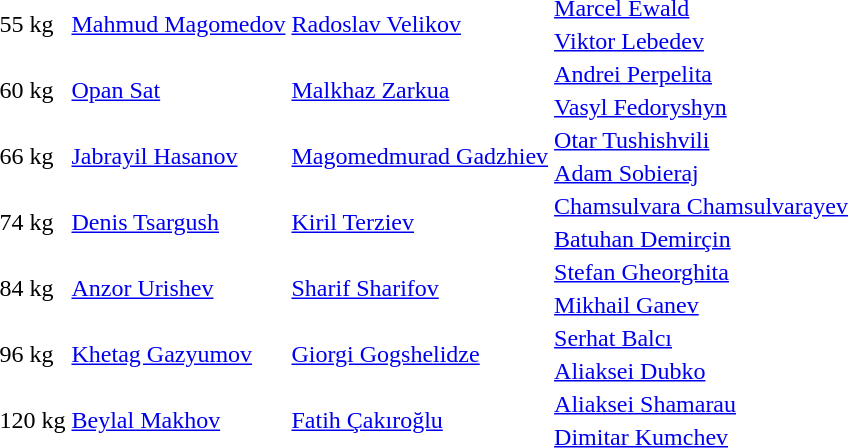<table>
<tr>
<td rowspan=2>55 kg</td>
<td rowspan=2> <a href='#'>Mahmud Magomedov</a></td>
<td rowspan=2> <a href='#'>Radoslav Velikov</a></td>
<td>  <a href='#'>Marcel Ewald</a></td>
</tr>
<tr>
<td> <a href='#'>Viktor Lebedev</a></td>
</tr>
<tr>
<td rowspan=2>60 kg</td>
<td rowspan=2> <a href='#'>Opan Sat</a></td>
<td rowspan=2> <a href='#'>Malkhaz Zarkua</a></td>
<td> <a href='#'>Andrei Perpelita</a></td>
</tr>
<tr>
<td> <a href='#'>Vasyl Fedoryshyn</a></td>
</tr>
<tr>
<td rowspan=2>66 kg</td>
<td rowspan=2> <a href='#'>Jabrayil Hasanov</a></td>
<td rowspan=2> <a href='#'>Magomedmurad Gadzhiev</a></td>
<td> <a href='#'>Otar Tushishvili</a></td>
</tr>
<tr>
<td> <a href='#'>Adam Sobieraj</a></td>
</tr>
<tr>
<td rowspan=2>74 kg</td>
<td rowspan=2> <a href='#'>Denis Tsargush</a></td>
<td rowspan=2> <a href='#'>Kiril Terziev</a></td>
<td> <a href='#'>Chamsulvara Chamsulvarayev</a></td>
</tr>
<tr>
<td> <a href='#'>Batuhan Demirçin</a></td>
</tr>
<tr>
<td rowspan=2>84 kg</td>
<td rowspan=2> <a href='#'>Anzor Urishev</a></td>
<td rowspan=2> <a href='#'>Sharif Sharifov</a></td>
<td> <a href='#'>Stefan Gheorghita</a></td>
</tr>
<tr>
<td> <a href='#'>Mikhail Ganev</a></td>
</tr>
<tr>
<td rowspan=2>96 kg</td>
<td rowspan=2> <a href='#'>Khetag Gazyumov</a></td>
<td rowspan=2> <a href='#'>Giorgi Gogshelidze</a></td>
<td> <a href='#'>Serhat Balcı</a></td>
</tr>
<tr>
<td> <a href='#'>Aliaksei Dubko</a></td>
</tr>
<tr>
<td rowspan=2>120 kg</td>
<td rowspan=2> <a href='#'>Beylal Makhov</a></td>
<td rowspan=2> <a href='#'>Fatih Çakıroğlu</a></td>
<td> <a href='#'>Aliaksei Shamarau</a></td>
</tr>
<tr>
<td> <a href='#'>Dimitar Kumchev</a></td>
</tr>
</table>
